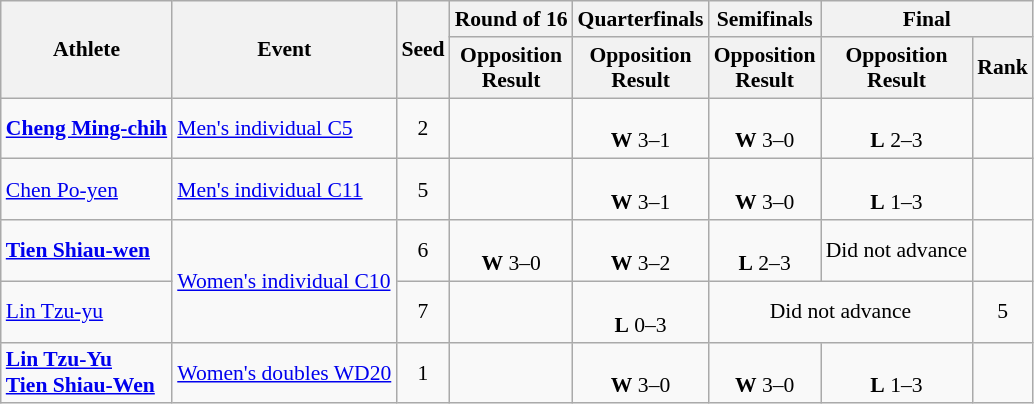<table class=wikitable style="font-size:90%">
<tr align=center>
<th rowspan="2">Athlete</th>
<th rowspan="2">Event</th>
<th rowspan="2">Seed</th>
<th>Round of 16</th>
<th>Quarterfinals</th>
<th>Semifinals</th>
<th colspan="2">Final</th>
</tr>
<tr>
<th>Opposition<br>Result</th>
<th>Opposition<br>Result</th>
<th>Opposition<br>Result</th>
<th>Opposition<br>Result</th>
<th>Rank</th>
</tr>
<tr align=center>
<td align=left><strong><a href='#'>Cheng Ming-chih</a></strong></td>
<td align=left><a href='#'>Men's individual C5</a></td>
<td>2</td>
<td></td>
<td><br><strong>W</strong> 3–1</td>
<td><br><strong>W</strong> 3–0</td>
<td><br><strong>L</strong> 2–3</td>
<td></td>
</tr>
<tr align=center>
<td align=left><a href='#'>Chen Po-yen</a></td>
<td align=left><a href='#'>Men's individual C11</a></td>
<td>5</td>
<td></td>
<td><br><strong>W</strong> 3–1</td>
<td><br><strong>W</strong> 3–0</td>
<td><br><strong>L</strong> 1–3</td>
<td></td>
</tr>
<tr align=center>
<td align=left><strong><a href='#'>Tien Shiau-wen</a></strong></td>
<td align=left rowspan=2><a href='#'>Women's individual C10</a></td>
<td>6</td>
<td><br><strong>W</strong> 3–0</td>
<td><br><strong>W</strong> 3–2</td>
<td><br><strong>L</strong> 2–3</td>
<td>Did not advance</td>
<td></td>
</tr>
<tr align=center>
<td align=left><a href='#'>Lin Tzu-yu</a></td>
<td>7</td>
<td></td>
<td><br><strong>L</strong> 0–3</td>
<td colspan="2">Did not advance</td>
<td>5</td>
</tr>
<tr align = center>
<td align = left><strong><a href='#'> Lin Tzu-Yu</a></strong> <br> <strong><a href='#'> Tien Shiau-Wen</a></strong></td>
<td align = left><a href='#'> Women's doubles WD20</a></td>
<td>1</td>
<td></td>
<td><br><strong>W</strong> 3–0</td>
<td><br><strong>W</strong> 3–0</td>
<td><br><strong>L</strong> 1–3</td>
<td></td>
</tr>
</table>
